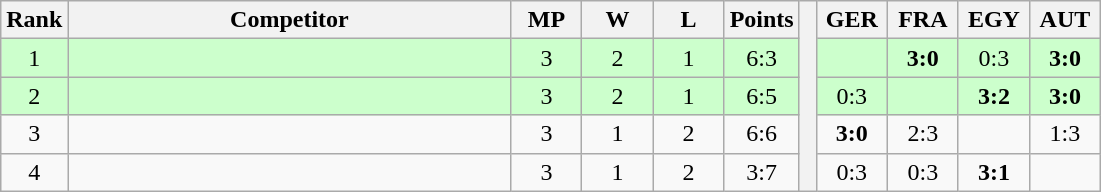<table class="wikitable" style="text-align:center">
<tr>
<th>Rank</th>
<th style="width:18em">Competitor</th>
<th style="width:2.5em">MP</th>
<th style="width:2.5em">W</th>
<th style="width:2.5em">L</th>
<th>Points</th>
<th rowspan="5"> </th>
<th style="width:2.5em">GER</th>
<th style="width:2.5em">FRA</th>
<th style="width:2.5em">EGY</th>
<th style="width:2.5em">AUT</th>
</tr>
<tr style="background:#cfc;">
<td>1</td>
<td style="text-align:left"></td>
<td>3</td>
<td>2</td>
<td>1</td>
<td>6:3</td>
<td></td>
<td><strong>3:0</strong></td>
<td>0:3</td>
<td><strong>3:0</strong></td>
</tr>
<tr style="background:#cfc;">
<td>2</td>
<td style="text-align:left"></td>
<td>3</td>
<td>2</td>
<td>1</td>
<td>6:5</td>
<td>0:3</td>
<td></td>
<td><strong>3:2</strong></td>
<td><strong>3:0</strong></td>
</tr>
<tr>
<td>3</td>
<td style="text-align:left"></td>
<td>3</td>
<td>1</td>
<td>2</td>
<td>6:6</td>
<td><strong>3:0</strong></td>
<td>2:3</td>
<td></td>
<td>1:3</td>
</tr>
<tr>
<td>4</td>
<td style="text-align:left"></td>
<td>3</td>
<td>1</td>
<td>2</td>
<td>3:7</td>
<td>0:3</td>
<td>0:3</td>
<td><strong>3:1</strong></td>
<td></td>
</tr>
</table>
